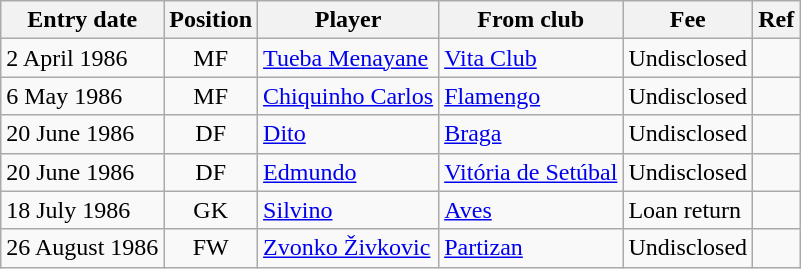<table class="wikitable">
<tr>
<th>Entry date</th>
<th>Position</th>
<th>Player</th>
<th>From club</th>
<th>Fee</th>
<th>Ref</th>
</tr>
<tr>
<td>2 April 1986</td>
<td style="text-align:center;">MF</td>
<td style="text-align:left;"><a href='#'>Tueba Menayane</a></td>
<td style="text-align:left;"><a href='#'>Vita Club</a></td>
<td>Undisclosed</td>
<td></td>
</tr>
<tr>
<td>6 May 1986</td>
<td style="text-align:center;">MF</td>
<td style="text-align:left;"><a href='#'>Chiquinho Carlos</a></td>
<td style="text-align:left;"><a href='#'>Flamengo</a></td>
<td>Undisclosed</td>
<td></td>
</tr>
<tr>
<td>20 June 1986</td>
<td style="text-align:center;">DF</td>
<td style="text-align:left;"><a href='#'>Dito</a></td>
<td style="text-align:left;"><a href='#'>Braga</a></td>
<td>Undisclosed</td>
<td></td>
</tr>
<tr>
<td>20 June 1986</td>
<td style="text-align:center;">DF</td>
<td style="text-align:left;"><a href='#'>Edmundo</a></td>
<td style="text-align:left;"><a href='#'>Vitória de Setúbal</a></td>
<td>Undisclosed</td>
<td></td>
</tr>
<tr>
<td>18 July 1986</td>
<td style="text-align:center;">GK</td>
<td style="text-align:left;"><a href='#'>Silvino</a></td>
<td style="text-align:left;"><a href='#'>Aves</a></td>
<td>Loan return</td>
<td></td>
</tr>
<tr>
<td>26 August 1986</td>
<td style="text-align:center;">FW</td>
<td style="text-align:left;"><a href='#'>Zvonko Živkovic</a></td>
<td style="text-align:left;"><a href='#'>Partizan</a></td>
<td>Undisclosed</td>
<td></td>
</tr>
</table>
